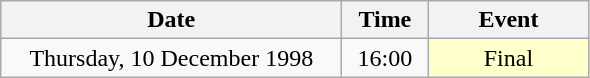<table class = "wikitable" style="text-align:center;">
<tr>
<th width=220>Date</th>
<th width=50>Time</th>
<th width=100>Event</th>
</tr>
<tr>
<td>Thursday, 10 December 1998</td>
<td>16:00</td>
<td bgcolor=ffffcc>Final</td>
</tr>
</table>
